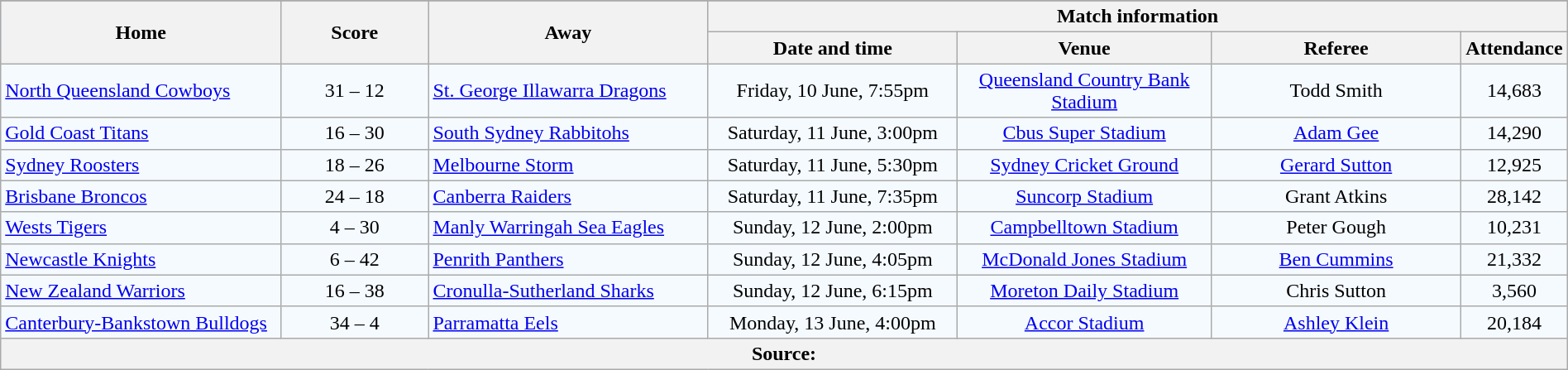<table class="wikitable" style="border-collapse:collapse; text-align:center; width:100%;">
<tr style="background:#c1d8ff;">
</tr>
<tr style="background:#c1d8ff;">
<th rowspan="2" style="width:19%;">Home</th>
<th rowspan="2" style="width:10%;">Score</th>
<th rowspan="2" style="width:19%;">Away</th>
<th colspan="6">Match information</th>
</tr>
<tr style="background:#efefef;">
<th width=17%>Date and time</th>
<th width=17%>Venue</th>
<th width=17%>Referee</th>
<th width=5%>Attendance</th>
</tr>
<tr style="text-align:center; background:#f5faff;">
<td align="left"> <a href='#'>North Queensland Cowboys</a></td>
<td>31 – 12</td>
<td align="left"> <a href='#'>St. George Illawarra Dragons</a></td>
<td>Friday, 10 June, 7:55pm</td>
<td><a href='#'>Queensland Country Bank Stadium</a></td>
<td>Todd Smith</td>
<td>14,683</td>
</tr>
<tr style="text-align:center; background:#f5faff;">
<td align="left"> <a href='#'>Gold Coast Titans</a></td>
<td>16 – 30</td>
<td align="left"> <a href='#'>South Sydney Rabbitohs</a></td>
<td>Saturday, 11 June, 3:00pm</td>
<td><a href='#'>Cbus Super Stadium</a></td>
<td><a href='#'>Adam Gee</a></td>
<td>14,290</td>
</tr>
<tr style="text-align:center; background:#f5faff;">
<td align="left"> <a href='#'>Sydney Roosters</a></td>
<td>18 – 26</td>
<td align="left"> <a href='#'>Melbourne Storm</a></td>
<td>Saturday, 11 June, 5:30pm</td>
<td><a href='#'>Sydney Cricket Ground</a></td>
<td><a href='#'>Gerard Sutton</a></td>
<td>12,925</td>
</tr>
<tr style="text-align:center; background:#f5faff;">
<td align="left"> <a href='#'>Brisbane Broncos</a></td>
<td>24 – 18</td>
<td align="left"> <a href='#'>Canberra Raiders</a></td>
<td>Saturday, 11 June, 7:35pm</td>
<td><a href='#'>Suncorp Stadium</a></td>
<td>Grant Atkins</td>
<td>28,142</td>
</tr>
<tr style="text-align:center; background:#f5faff;">
<td align="left"> <a href='#'>Wests Tigers</a></td>
<td>4 – 30</td>
<td align="left"> <a href='#'>Manly Warringah Sea Eagles</a></td>
<td>Sunday, 12 June, 2:00pm</td>
<td><a href='#'>Campbelltown Stadium</a></td>
<td>Peter Gough</td>
<td>10,231</td>
</tr>
<tr style="text-align:center; background:#f5faff;">
<td align="left"> <a href='#'>Newcastle Knights</a></td>
<td>6 – 42</td>
<td align="left"> <a href='#'>Penrith Panthers</a></td>
<td>Sunday, 12 June, 4:05pm</td>
<td><a href='#'>McDonald Jones Stadium</a></td>
<td><a href='#'>Ben Cummins</a></td>
<td>21,332</td>
</tr>
<tr style="text-align:center; background:#f5faff;">
<td align="left"> <a href='#'>New Zealand Warriors</a></td>
<td>16 – 38</td>
<td align="left"> <a href='#'>Cronulla-Sutherland Sharks</a></td>
<td>Sunday, 12 June, 6:15pm</td>
<td><a href='#'>Moreton Daily Stadium</a></td>
<td>Chris Sutton</td>
<td>3,560</td>
</tr>
<tr style="text-align:center; background:#f5faff;">
<td align="left"> <a href='#'>Canterbury-Bankstown Bulldogs</a></td>
<td>34 – 4</td>
<td align="left"> <a href='#'>Parramatta Eels</a></td>
<td>Monday, 13 June, 4:00pm</td>
<td><a href='#'>Accor Stadium</a></td>
<td><a href='#'>Ashley Klein</a></td>
<td>20,184</td>
</tr>
<tr>
<th colspan="7">Source:</th>
</tr>
</table>
